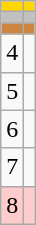<table class="wikitable">
<tr style="background:gold;">
<td align=center></td>
<td></td>
</tr>
<tr style="background:silver;">
<td align=center></td>
<td></td>
</tr>
<tr style="background:peru;">
<td align=center></td>
<td></td>
</tr>
<tr>
<td align=center>4</td>
<td></td>
</tr>
<tr>
<td align=center>5</td>
<td></td>
</tr>
<tr>
<td align=center>6</td>
<td></td>
</tr>
<tr>
<td align=center>7</td>
<td></td>
</tr>
<tr style="background:#fcc;">
<td align=center>8</td>
<td></td>
</tr>
</table>
